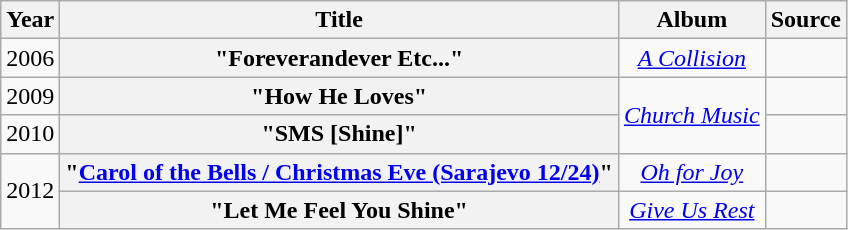<table class="wikitable plainrowheaders" style="text-align: center;">
<tr>
<th scope="col">Year</th>
<th scope="col">Title</th>
<th scope="col">Album</th>
<th scope="col">Source</th>
</tr>
<tr>
<td>2006</td>
<th scope="row">"Foreverandever Etc..."</th>
<td><em><a href='#'>A Collision</a></em></td>
<td></td>
</tr>
<tr>
<td>2009</td>
<th scope="row">"How He Loves"</th>
<td rowspan="2"><em><a href='#'>Church Music</a></em></td>
<td></td>
</tr>
<tr>
<td>2010</td>
<th scope="row">"SMS [Shine]"</th>
<td></td>
</tr>
<tr>
<td rowspan="2">2012</td>
<th scope="row">"<a href='#'>Carol of the Bells / Christmas Eve (Sarajevo 12/24)</a>"</th>
<td><em><a href='#'>Oh for Joy</a></em></td>
<td></td>
</tr>
<tr>
<th scope="row">"Let Me Feel You Shine"</th>
<td><em><a href='#'>Give Us Rest</a></em></td>
<td></td>
</tr>
</table>
